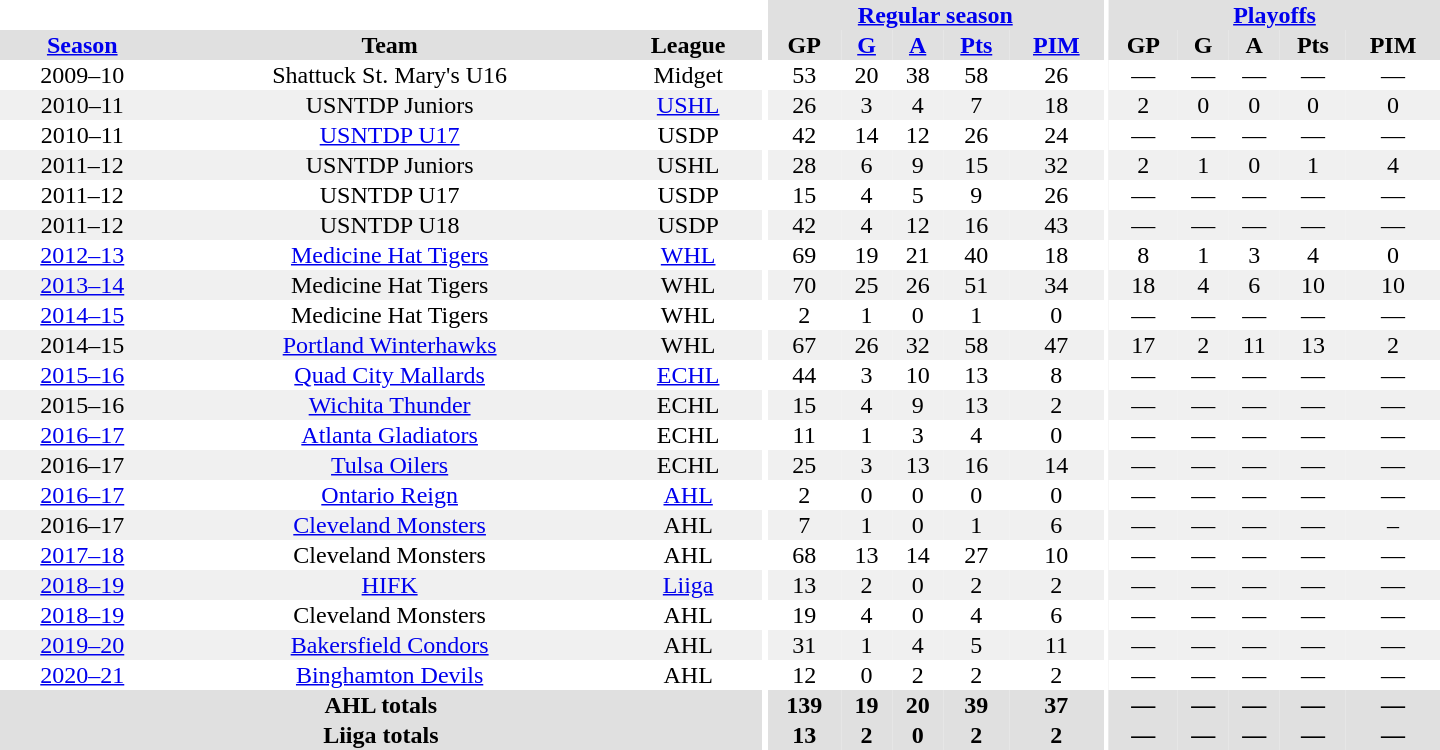<table border="0" cellpadding="1" cellspacing="0" style="text-align:center; width:60em">
<tr bgcolor="#e0e0e0">
<th colspan="3" bgcolor="#ffffff"></th>
<th rowspan="100" bgcolor="#ffffff"></th>
<th colspan="5"><a href='#'>Regular season</a></th>
<th rowspan="100" bgcolor="#ffffff"></th>
<th colspan="5"><a href='#'>Playoffs</a></th>
</tr>
<tr bgcolor="#e0e0e0">
<th><a href='#'>Season</a></th>
<th>Team</th>
<th>League</th>
<th>GP</th>
<th><a href='#'>G</a></th>
<th><a href='#'>A</a></th>
<th><a href='#'>Pts</a></th>
<th><a href='#'>PIM</a></th>
<th>GP</th>
<th>G</th>
<th>A</th>
<th>Pts</th>
<th>PIM</th>
</tr>
<tr>
<td>2009–10</td>
<td>Shattuck St. Mary's U16</td>
<td>Midget</td>
<td>53</td>
<td>20</td>
<td>38</td>
<td>58</td>
<td>26</td>
<td>—</td>
<td>—</td>
<td>—</td>
<td>—</td>
<td>—</td>
</tr>
<tr bgcolor="#f0f0f0">
<td>2010–11</td>
<td>USNTDP Juniors</td>
<td><a href='#'>USHL</a></td>
<td>26</td>
<td>3</td>
<td>4</td>
<td>7</td>
<td>18</td>
<td>2</td>
<td>0</td>
<td>0</td>
<td>0</td>
<td>0</td>
</tr>
<tr>
<td>2010–11</td>
<td><a href='#'>USNTDP U17</a></td>
<td>USDP</td>
<td>42</td>
<td>14</td>
<td>12</td>
<td>26</td>
<td>24</td>
<td>—</td>
<td>—</td>
<td>—</td>
<td>—</td>
<td>—</td>
</tr>
<tr bgcolor="#f0f0f0">
<td>2011–12</td>
<td>USNTDP Juniors</td>
<td>USHL</td>
<td>28</td>
<td>6</td>
<td>9</td>
<td>15</td>
<td>32</td>
<td>2</td>
<td>1</td>
<td>0</td>
<td>1</td>
<td>4</td>
</tr>
<tr>
<td>2011–12</td>
<td>USNTDP U17</td>
<td>USDP</td>
<td>15</td>
<td>4</td>
<td>5</td>
<td>9</td>
<td>26</td>
<td>—</td>
<td>—</td>
<td>—</td>
<td>—</td>
<td>—</td>
</tr>
<tr bgcolor="#f0f0f0">
<td>2011–12</td>
<td>USNTDP U18</td>
<td>USDP</td>
<td>42</td>
<td>4</td>
<td>12</td>
<td>16</td>
<td>43</td>
<td>—</td>
<td>—</td>
<td>—</td>
<td>—</td>
<td>—</td>
</tr>
<tr>
<td><a href='#'>2012–13</a></td>
<td><a href='#'>Medicine Hat Tigers</a></td>
<td><a href='#'>WHL</a></td>
<td>69</td>
<td>19</td>
<td>21</td>
<td>40</td>
<td>18</td>
<td>8</td>
<td>1</td>
<td>3</td>
<td>4</td>
<td>0</td>
</tr>
<tr bgcolor="#f0f0f0">
<td><a href='#'>2013–14</a></td>
<td>Medicine Hat Tigers</td>
<td>WHL</td>
<td>70</td>
<td>25</td>
<td>26</td>
<td>51</td>
<td>34</td>
<td>18</td>
<td>4</td>
<td>6</td>
<td>10</td>
<td>10</td>
</tr>
<tr>
<td><a href='#'>2014–15</a></td>
<td>Medicine Hat Tigers</td>
<td>WHL</td>
<td>2</td>
<td>1</td>
<td>0</td>
<td>1</td>
<td>0</td>
<td>—</td>
<td>—</td>
<td>—</td>
<td>—</td>
<td>—</td>
</tr>
<tr bgcolor="#f0f0f0">
<td>2014–15</td>
<td><a href='#'>Portland Winterhawks</a></td>
<td>WHL</td>
<td>67</td>
<td>26</td>
<td>32</td>
<td>58</td>
<td>47</td>
<td>17</td>
<td>2</td>
<td>11</td>
<td>13</td>
<td>2</td>
</tr>
<tr>
<td><a href='#'>2015–16</a></td>
<td><a href='#'>Quad City Mallards</a></td>
<td><a href='#'>ECHL</a></td>
<td>44</td>
<td>3</td>
<td>10</td>
<td>13</td>
<td>8</td>
<td>—</td>
<td>—</td>
<td>—</td>
<td>—</td>
<td>—</td>
</tr>
<tr bgcolor="#f0f0f0">
<td>2015–16</td>
<td><a href='#'>Wichita Thunder</a></td>
<td>ECHL</td>
<td>15</td>
<td>4</td>
<td>9</td>
<td>13</td>
<td>2</td>
<td>—</td>
<td>—</td>
<td>—</td>
<td>—</td>
<td>—</td>
</tr>
<tr>
<td><a href='#'>2016–17</a></td>
<td><a href='#'>Atlanta Gladiators</a></td>
<td>ECHL</td>
<td>11</td>
<td>1</td>
<td>3</td>
<td>4</td>
<td>0</td>
<td>—</td>
<td>—</td>
<td>—</td>
<td>—</td>
<td>—</td>
</tr>
<tr bgcolor="#f0f0f0">
<td>2016–17</td>
<td><a href='#'>Tulsa Oilers</a></td>
<td>ECHL</td>
<td>25</td>
<td>3</td>
<td>13</td>
<td>16</td>
<td>14</td>
<td>—</td>
<td>—</td>
<td>—</td>
<td>—</td>
<td>—</td>
</tr>
<tr>
<td><a href='#'>2016–17</a></td>
<td><a href='#'>Ontario Reign</a></td>
<td><a href='#'>AHL</a></td>
<td>2</td>
<td>0</td>
<td>0</td>
<td>0</td>
<td>0</td>
<td>—</td>
<td>—</td>
<td>—</td>
<td>—</td>
<td>—</td>
</tr>
<tr bgcolor="#f0f0f0">
<td>2016–17</td>
<td><a href='#'>Cleveland Monsters</a></td>
<td>AHL</td>
<td>7</td>
<td>1</td>
<td>0</td>
<td>1</td>
<td>6</td>
<td>—</td>
<td>—</td>
<td>—</td>
<td>—</td>
<td>–</td>
</tr>
<tr>
<td><a href='#'>2017–18</a></td>
<td>Cleveland Monsters</td>
<td>AHL</td>
<td>68</td>
<td>13</td>
<td>14</td>
<td>27</td>
<td>10</td>
<td>—</td>
<td>—</td>
<td>—</td>
<td>—</td>
<td>—</td>
</tr>
<tr bgcolor="#f0f0f0">
<td><a href='#'>2018–19</a></td>
<td><a href='#'>HIFK</a></td>
<td><a href='#'>Liiga</a></td>
<td>13</td>
<td>2</td>
<td>0</td>
<td>2</td>
<td>2</td>
<td>—</td>
<td>—</td>
<td>—</td>
<td>—</td>
<td>—</td>
</tr>
<tr>
<td><a href='#'>2018–19</a></td>
<td>Cleveland Monsters</td>
<td>AHL</td>
<td>19</td>
<td>4</td>
<td>0</td>
<td>4</td>
<td>6</td>
<td>—</td>
<td>—</td>
<td>—</td>
<td>—</td>
<td>—</td>
</tr>
<tr bgcolor="#f0f0f0">
<td><a href='#'>2019–20</a></td>
<td><a href='#'>Bakersfield Condors</a></td>
<td>AHL</td>
<td>31</td>
<td>1</td>
<td>4</td>
<td>5</td>
<td>11</td>
<td>—</td>
<td>—</td>
<td>—</td>
<td>—</td>
<td>—</td>
</tr>
<tr>
<td><a href='#'>2020–21</a></td>
<td><a href='#'>Binghamton Devils</a></td>
<td>AHL</td>
<td>12</td>
<td>0</td>
<td>2</td>
<td>2</td>
<td>2</td>
<td>—</td>
<td>—</td>
<td>—</td>
<td>—</td>
<td>—</td>
</tr>
<tr bgcolor="#e0e0e0">
<th colspan="3">AHL totals</th>
<th>139</th>
<th>19</th>
<th>20</th>
<th>39</th>
<th>37</th>
<th>—</th>
<th>—</th>
<th>—</th>
<th>—</th>
<th>—</th>
</tr>
<tr bgcolor="#e0e0e0">
<th colspan="3">Liiga totals</th>
<th>13</th>
<th>2</th>
<th>0</th>
<th>2</th>
<th>2</th>
<th>—</th>
<th>—</th>
<th>—</th>
<th>—</th>
<th>—</th>
</tr>
</table>
